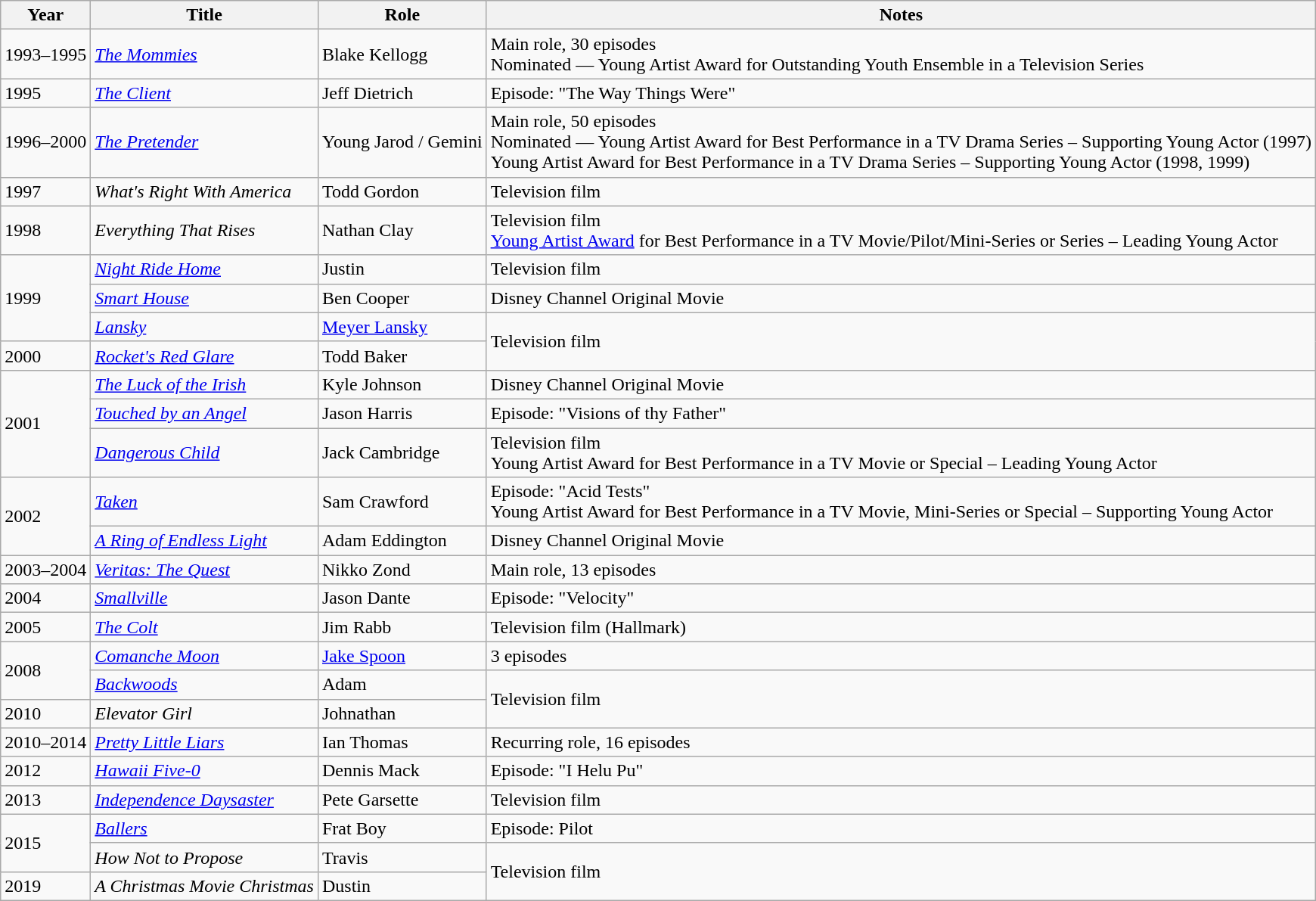<table class="wikitable sortable">
<tr>
<th>Year</th>
<th>Title</th>
<th>Role</th>
<th class="unsortable">Notes</th>
</tr>
<tr>
<td>1993–1995</td>
<td><em><a href='#'>The Mommies</a></em></td>
<td>Blake Kellogg</td>
<td>Main role, 30 episodes<br>Nominated — Young Artist Award for Outstanding Youth Ensemble in a Television Series</td>
</tr>
<tr>
<td>1995</td>
<td><em><a href='#'>The Client</a></em></td>
<td>Jeff Dietrich</td>
<td>Episode: "The Way Things Were"</td>
</tr>
<tr>
<td>1996–2000</td>
<td><em><a href='#'>The Pretender</a></em></td>
<td>Young Jarod / Gemini</td>
<td>Main role, 50 episodes<br>Nominated — Young Artist Award for Best Performance in a TV Drama Series – Supporting Young Actor (1997)<br>Young Artist Award for Best Performance in a TV Drama Series – Supporting Young Actor (1998, 1999)</td>
</tr>
<tr>
<td>1997</td>
<td><em>What's Right With America</em></td>
<td>Todd Gordon</td>
<td>Television film</td>
</tr>
<tr>
<td>1998</td>
<td><em>Everything That Rises</em></td>
<td>Nathan Clay</td>
<td>Television film<br><a href='#'>Young Artist Award</a> for Best Performance in a TV Movie/Pilot/Mini-Series or Series – Leading Young Actor</td>
</tr>
<tr>
<td rowspan="3">1999</td>
<td><em><a href='#'>Night Ride Home</a></em></td>
<td>Justin</td>
<td>Television film</td>
</tr>
<tr>
<td><em><a href='#'>Smart House</a></em></td>
<td>Ben Cooper</td>
<td>Disney Channel Original Movie</td>
</tr>
<tr>
<td><em><a href='#'>Lansky</a></em></td>
<td><a href='#'>Meyer Lansky</a></td>
<td rowspan="2">Television film</td>
</tr>
<tr>
<td>2000</td>
<td><em><a href='#'>Rocket's Red Glare</a></em></td>
<td>Todd Baker</td>
</tr>
<tr>
<td rowspan="3">2001</td>
<td><em><a href='#'>The Luck of the Irish</a></em></td>
<td>Kyle Johnson</td>
<td>Disney Channel Original Movie</td>
</tr>
<tr>
<td><em><a href='#'>Touched by an Angel</a></em></td>
<td>Jason Harris</td>
<td>Episode: "Visions of thy Father"</td>
</tr>
<tr>
<td><em><a href='#'>Dangerous Child</a></em></td>
<td>Jack Cambridge</td>
<td>Television film<br>Young Artist Award for Best Performance in a TV Movie or Special – Leading Young Actor</td>
</tr>
<tr>
<td rowspan="2">2002</td>
<td><em><a href='#'>Taken</a></em></td>
<td>Sam Crawford</td>
<td>Episode: "Acid Tests"<br>Young Artist Award for Best Performance in a TV Movie, Mini-Series or Special – Supporting Young Actor</td>
</tr>
<tr>
<td><em><a href='#'>A Ring of Endless Light</a></em></td>
<td>Adam Eddington</td>
<td>Disney Channel Original Movie</td>
</tr>
<tr>
<td>2003–2004</td>
<td><em><a href='#'>Veritas: The Quest</a></em></td>
<td>Nikko Zond</td>
<td>Main role, 13 episodes</td>
</tr>
<tr>
<td>2004</td>
<td><em><a href='#'>Smallville</a></em></td>
<td>Jason Dante</td>
<td>Episode: "Velocity"</td>
</tr>
<tr>
<td>2005</td>
<td><em><a href='#'>The Colt</a></em></td>
<td>Jim Rabb</td>
<td>Television film (Hallmark)</td>
</tr>
<tr>
<td rowspan="2">2008</td>
<td><em><a href='#'>Comanche Moon</a></em></td>
<td><a href='#'>Jake Spoon</a></td>
<td>3 episodes</td>
</tr>
<tr>
<td><em><a href='#'>Backwoods</a></em></td>
<td>Adam</td>
<td rowspan="2">Television film</td>
</tr>
<tr>
<td>2010</td>
<td><em>Elevator Girl</em></td>
<td>Johnathan</td>
</tr>
<tr>
<td>2010–2014</td>
<td><em><a href='#'>Pretty Little Liars</a></em></td>
<td>Ian Thomas</td>
<td>Recurring role, 16 episodes</td>
</tr>
<tr>
<td>2012</td>
<td><em><a href='#'>Hawaii Five-0</a></em></td>
<td>Dennis Mack</td>
<td>Episode: "I Helu Pu"</td>
</tr>
<tr>
<td>2013</td>
<td><em><a href='#'>Independence Daysaster</a></em></td>
<td>Pete Garsette</td>
<td>Television film</td>
</tr>
<tr>
<td rowspan="2">2015</td>
<td><em><a href='#'>Ballers</a></em></td>
<td>Frat Boy</td>
<td>Episode: Pilot</td>
</tr>
<tr>
<td><em>How Not to Propose</em></td>
<td>Travis</td>
<td rowspan="2">Television film</td>
</tr>
<tr>
<td>2019</td>
<td><em>A Christmas Movie Christmas</em></td>
<td>Dustin</td>
</tr>
</table>
